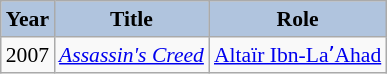<table class="wikitable" style="font-size:90%">
<tr style="text-align:center;">
<th style="background:#B0C4DE;">Year</th>
<th style="background:#B0C4DE;">Title</th>
<th style="background:#B0C4DE;">Role</th>
</tr>
<tr>
<td>2007</td>
<td><em><a href='#'>Assassin's Creed</a></em></td>
<td><a href='#'>Altaïr Ibn-LaʼAhad</a></td>
</tr>
</table>
